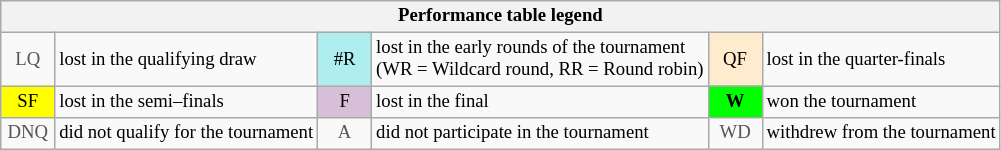<table class="wikitable" style="font-size:78%;">
<tr bgcolor="#efefef">
<th colspan="6">Performance table legend</th>
</tr>
<tr>
<td align="center" style="color:#555555;" width="30">LQ</td>
<td>lost in the qualifying draw</td>
<td align="center" style="background:#afeeee;">#R</td>
<td>lost in the early rounds of the tournament<br>(WR = Wildcard round, RR = Round robin)</td>
<td align="center" style="background:#ffebcd;">QF</td>
<td>lost in the quarter-finals</td>
</tr>
<tr>
<td align="center" style="background:yellow;">SF</td>
<td>lost in the semi–finals</td>
<td align="center" style="background:#D8BFD8;">F</td>
<td>lost in the final</td>
<td align="center" style="background:#00ff00;"><strong>W</strong></td>
<td>won the tournament</td>
</tr>
<tr>
<td align="center" style="color:#555555;" width="30">DNQ</td>
<td>did not qualify for the tournament</td>
<td align="center" style="color:#555555;" width="30">A</td>
<td>did not participate in the tournament</td>
<td align="center" style="color:#555555;" width="30">WD</td>
<td>withdrew from the tournament</td>
</tr>
</table>
